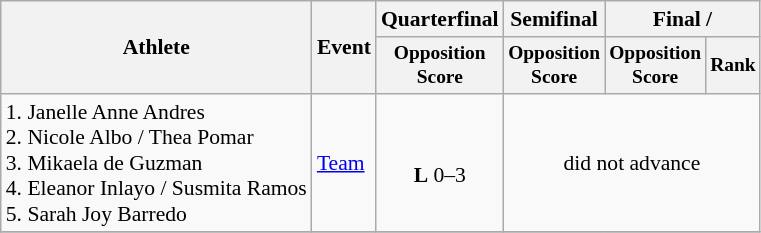<table class="wikitable" style="font-size:90%">
<tr>
<th rowspan="2">Athlete</th>
<th rowspan="2">Event</th>
<th>Quarterfinal</th>
<th>Semifinal</th>
<th colspan=2>Final / </th>
</tr>
<tr style="font-size:90%", align="center">
<th>Opposition<br>Score</th>
<th>Opposition<br>Score</th>
<th>Opposition<br>Score</th>
<th>Rank</th>
</tr>
<tr align="center">
<td align="left">1. Janelle Anne Andres <br> 2. Nicole Albo / Thea Pomar <br> 3. Mikaela de Guzman <br> 4. Eleanor Inlayo / Susmita Ramos <br> 5. Sarah Joy Barredo</td>
<td align="left"><a href='#'> Team</a></td>
<td><br> <strong>L</strong> 0–3</td>
<td colspan="3">did not advance</td>
</tr>
<tr>
</tr>
</table>
